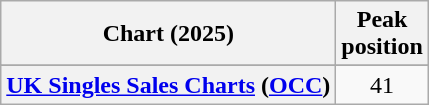<table class="wikitable sortable plainrowheaders" style="text-align:center">
<tr>
<th scope="col">Chart (2025)</th>
<th scope="col">Peak<br>position</th>
</tr>
<tr>
</tr>
<tr>
<th scope="row"><a href='#'>UK Singles Sales Charts</a> (<a href='#'>OCC</a>)</th>
<td align="center">41</td>
</tr>
</table>
